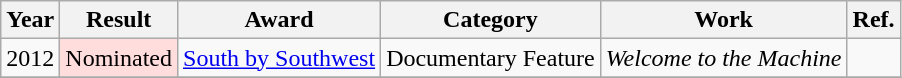<table class="wikitable">
<tr>
<th>Year</th>
<th>Result</th>
<th>Award</th>
<th>Category</th>
<th>Work</th>
<th>Ref.</th>
</tr>
<tr>
<td>2012</td>
<td style="background: #ffdddd">Nominated</td>
<td><a href='#'>South by Southwest</a></td>
<td>Documentary Feature</td>
<td><em>Welcome to the Machine</em></td>
<td></td>
</tr>
<tr>
</tr>
</table>
